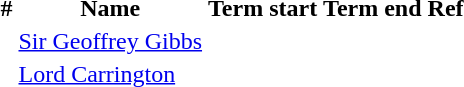<table>
<tr>
<th>#</th>
<th>Name</th>
<th>Term start</th>
<th>Term end</th>
<th>Ref</th>
</tr>
<tr>
<td></td>
<td><a href='#'>Sir Geoffrey Gibbs</a> </td>
<td align=center></td>
<td align=center></td>
<td align=right></td>
</tr>
<tr>
<td></td>
<td><a href='#'>Lord Carrington</a> </td>
<td align=center></td>
<td align=center></td>
<td align=right></td>
</tr>
</table>
